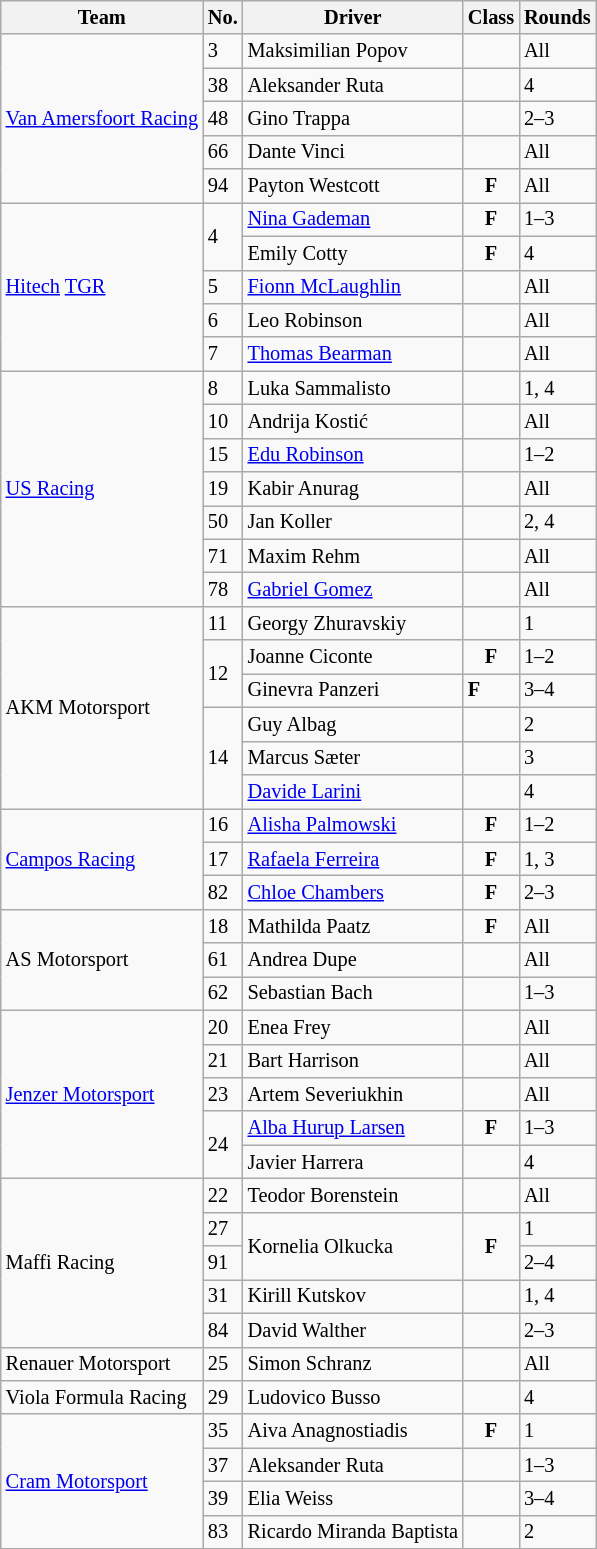<table class="wikitable" style="font-size: 85%">
<tr>
<th>Team</th>
<th>No.</th>
<th>Driver</th>
<th>Class</th>
<th>Rounds</th>
</tr>
<tr>
<td rowspan="5" nowrap> <a href='#'>Van Amersfoort Racing</a></td>
<td>3</td>
<td> Maksimilian Popov</td>
<td></td>
<td>All</td>
</tr>
<tr>
<td>38</td>
<td> Aleksander Ruta</td>
<td style="text-align:center"></td>
<td>4</td>
</tr>
<tr>
<td>48</td>
<td> Gino Trappa</td>
<td></td>
<td>2–3</td>
</tr>
<tr>
<td>66</td>
<td> Dante Vinci</td>
<td style="text-align:center"></td>
<td>All</td>
</tr>
<tr>
<td>94</td>
<td> Payton Westcott</td>
<td style="text-align:center" nowrap> <strong><span>F</span></strong></td>
<td>All</td>
</tr>
<tr>
<td rowspan="5"> <a href='#'>Hitech</a> <a href='#'>TGR</a></td>
<td rowspan="2">4</td>
<td> <a href='#'>Nina Gademan</a></td>
<td style="text-align:center"><strong><span>F</span></strong></td>
<td>1–3</td>
</tr>
<tr>
<td> Emily Cotty</td>
<td style="text-align:center"><strong><span>F</span></strong></td>
<td>4</td>
</tr>
<tr>
<td>5</td>
<td> <a href='#'>Fionn McLaughlin</a></td>
<td style="text-align:center"></td>
<td>All</td>
</tr>
<tr>
<td>6</td>
<td> Leo Robinson</td>
<td></td>
<td>All</td>
</tr>
<tr>
<td>7</td>
<td> <a href='#'>Thomas Bearman</a></td>
<td style="text-align:center"></td>
<td>All</td>
</tr>
<tr>
<td rowspan="7"> <a href='#'>US Racing</a></td>
<td>8</td>
<td> Luka Sammalisto</td>
<td></td>
<td>1, 4</td>
</tr>
<tr>
<td>10</td>
<td> Andrija Kostić</td>
<td></td>
<td>All</td>
</tr>
<tr>
<td>15</td>
<td> <a href='#'>Edu Robinson</a></td>
<td></td>
<td>1–2</td>
</tr>
<tr>
<td>19</td>
<td> Kabir Anurag</td>
<td></td>
<td>All</td>
</tr>
<tr>
<td>50</td>
<td> Jan Koller</td>
<td></td>
<td>2, 4</td>
</tr>
<tr>
<td>71</td>
<td> Maxim Rehm</td>
<td></td>
<td>All</td>
</tr>
<tr>
<td>78</td>
<td> <a href='#'>Gabriel Gomez</a></td>
<td></td>
<td>All</td>
</tr>
<tr>
<td rowspan="6"> AKM Motorsport</td>
<td>11</td>
<td> Georgy Zhuravskiy</td>
<td></td>
<td>1</td>
</tr>
<tr>
<td rowspan="2">12</td>
<td> Joanne Ciconte</td>
<td style="text-align:center"> <strong><span>F</span></strong></td>
<td>1–2</td>
</tr>
<tr>
<td> Ginevra Panzeri</td>
<td> <strong><span>F</span></strong></td>
<td>3–4</td>
</tr>
<tr>
<td rowspan="3">14</td>
<td> Guy Albag</td>
<td style="text-align:center"></td>
<td>2</td>
</tr>
<tr>
<td> Marcus Sæter</td>
<td style="text-align:center"></td>
<td>3</td>
</tr>
<tr>
<td> <a href='#'>Davide Larini</a></td>
<td></td>
<td>4</td>
</tr>
<tr>
<td rowspan="3"> <a href='#'>Campos Racing</a></td>
<td>16</td>
<td> <a href='#'>Alisha Palmowski</a></td>
<td style="text-align:center"><strong><span>F</span></strong></td>
<td>1–2</td>
</tr>
<tr>
<td>17</td>
<td> <a href='#'>Rafaela Ferreira</a></td>
<td style="text-align:center"><strong><span>F</span></strong></td>
<td>1, 3</td>
</tr>
<tr>
<td>82</td>
<td> <a href='#'>Chloe Chambers</a></td>
<td style="text-align:center"><strong><span>F</span></strong></td>
<td>2–3</td>
</tr>
<tr>
<td rowspan="3"> AS Motorsport</td>
<td>18</td>
<td> Mathilda Paatz</td>
<td style="text-align:center"><strong><span>F</span></strong></td>
<td>All</td>
</tr>
<tr>
<td>61</td>
<td> Andrea Dupe</td>
<td style="text-align:center"></td>
<td>All</td>
</tr>
<tr>
<td>62</td>
<td> Sebastian Bach</td>
<td style="text-align:center"></td>
<td>1–3</td>
</tr>
<tr>
<td rowspan="5"> <a href='#'>Jenzer Motorsport</a></td>
<td>20</td>
<td> Enea Frey</td>
<td></td>
<td>All</td>
</tr>
<tr>
<td>21</td>
<td> Bart Harrison</td>
<td></td>
<td>All</td>
</tr>
<tr>
<td>23</td>
<td> Artem Severiukhin</td>
<td style="text-align:center"></td>
<td>All</td>
</tr>
<tr>
<td rowspan="2">24</td>
<td> <a href='#'>Alba Hurup Larsen</a></td>
<td style="text-align:center"> <strong><span>F</span></strong></td>
<td>1–3</td>
</tr>
<tr>
<td> Javier Harrera</td>
<td></td>
<td>4</td>
</tr>
<tr>
<td rowspan="5"> Maffi Racing</td>
<td>22</td>
<td> Teodor Borenstein</td>
<td></td>
<td>All</td>
</tr>
<tr>
<td>27</td>
<td rowspan="2"> Kornelia Olkucka</td>
<td rowspan="2" style="text-align:center"><strong><span>F</span></strong></td>
<td>1</td>
</tr>
<tr>
<td>91</td>
<td>2–4</td>
</tr>
<tr>
<td>31</td>
<td> Kirill Kutskov</td>
<td></td>
<td>1, 4</td>
</tr>
<tr>
<td>84</td>
<td> David Walther</td>
<td style="text-align:center"></td>
<td>2–3</td>
</tr>
<tr>
<td> Renauer Motorsport</td>
<td>25</td>
<td> Simon Schranz</td>
<td style="text-align:center"></td>
<td>All</td>
</tr>
<tr>
<td> Viola Formula Racing</td>
<td>29</td>
<td> Ludovico Busso</td>
<td style="text-align:center"></td>
<td>4</td>
</tr>
<tr>
<td rowspan="4"> <a href='#'>Cram Motorsport</a></td>
<td>35</td>
<td> Aiva Anagnostiadis</td>
<td style="text-align:center"><strong><span>F</span></strong></td>
<td>1</td>
</tr>
<tr>
<td>37</td>
<td> Aleksander Ruta</td>
<td style="text-align:center"></td>
<td>1–3</td>
</tr>
<tr>
<td>39</td>
<td> Elia Weiss</td>
<td style="text-align:center"></td>
<td>3–4</td>
</tr>
<tr>
<td>83</td>
<td nowrap> Ricardo Miranda Baptista</td>
<td style="text-align:center"></td>
<td>2</td>
</tr>
</table>
